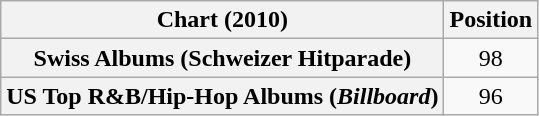<table class="wikitable sortable plainrowheaders" style="text-align:center">
<tr>
<th scope="col">Chart (2010)</th>
<th scope="col">Position</th>
</tr>
<tr>
<th scope="row">Swiss Albums (Schweizer Hitparade)</th>
<td>98</td>
</tr>
<tr>
<th scope="row">US Top R&B/Hip-Hop Albums (<em>Billboard</em>)</th>
<td>96</td>
</tr>
</table>
